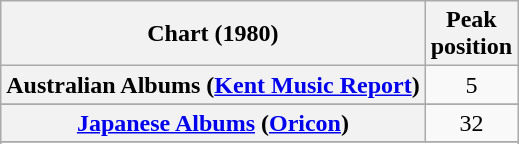<table class="wikitable sortable plainrowheaders">
<tr>
<th>Chart (1980)</th>
<th>Peak<br>position</th>
</tr>
<tr>
<th scope="row">Australian Albums (<a href='#'>Kent Music Report</a>)</th>
<td align="center">5</td>
</tr>
<tr>
</tr>
<tr>
<th scope="row"><a href='#'>Japanese Albums</a> (<a href='#'>Oricon</a>)</th>
<td align="center">32</td>
</tr>
<tr>
</tr>
<tr>
</tr>
</table>
